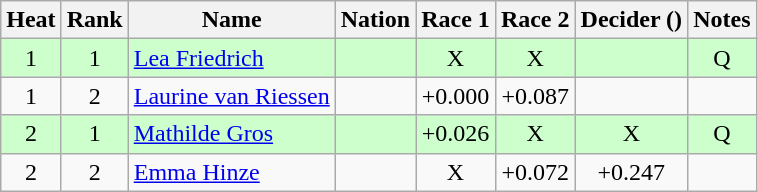<table class="wikitable sortable" style="text-align:center">
<tr>
<th>Heat</th>
<th>Rank</th>
<th>Name</th>
<th>Nation</th>
<th>Race 1</th>
<th>Race 2</th>
<th>Decider ()</th>
<th>Notes</th>
</tr>
<tr bgcolor=ccffcc>
<td>1</td>
<td>1</td>
<td align=left><a href='#'>Lea Friedrich</a></td>
<td align=left></td>
<td>X</td>
<td>X</td>
<td></td>
<td>Q</td>
</tr>
<tr>
<td>1</td>
<td>2</td>
<td align=left><a href='#'>Laurine van Riessen</a></td>
<td align=left></td>
<td>+0.000</td>
<td>+0.087</td>
<td></td>
<td></td>
</tr>
<tr bgcolor=ccffcc>
<td>2</td>
<td>1</td>
<td align=left><a href='#'>Mathilde Gros</a></td>
<td align=left></td>
<td>+0.026</td>
<td>X</td>
<td>X</td>
<td>Q</td>
</tr>
<tr>
<td>2</td>
<td>2</td>
<td align=left><a href='#'>Emma Hinze</a></td>
<td align=left></td>
<td>X</td>
<td>+0.072</td>
<td>+0.247</td>
<td></td>
</tr>
</table>
